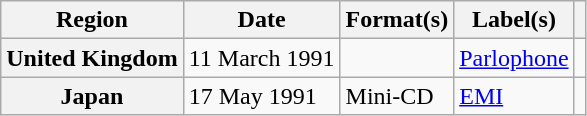<table class="wikitable plainrowheaders">
<tr>
<th scope="col">Region</th>
<th scope="col">Date</th>
<th scope="col">Format(s)</th>
<th scope="col">Label(s)</th>
<th scope="col"></th>
</tr>
<tr>
<th scope="row">United Kingdom</th>
<td>11 March 1991</td>
<td></td>
<td><a href='#'>Parlophone</a></td>
<td align="center"></td>
</tr>
<tr>
<th scope="row">Japan</th>
<td>17 May 1991</td>
<td>Mini-CD</td>
<td><a href='#'>EMI</a></td>
<td align="center"></td>
</tr>
</table>
